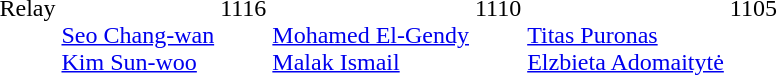<table>
<tr style="vertical-align:top;">
<td>Relay</td>
<td><br><a href='#'>Seo Chang-wan</a><br><a href='#'>Kim Sun-woo</a></td>
<td>1116</td>
<td><br><a href='#'>Mohamed El-Gendy</a><br><a href='#'>Malak Ismail</a></td>
<td>1110</td>
<td><br><a href='#'>Titas Puronas</a><br><a href='#'>Elzbieta Adomaitytė</a></td>
<td>1105</td>
</tr>
</table>
